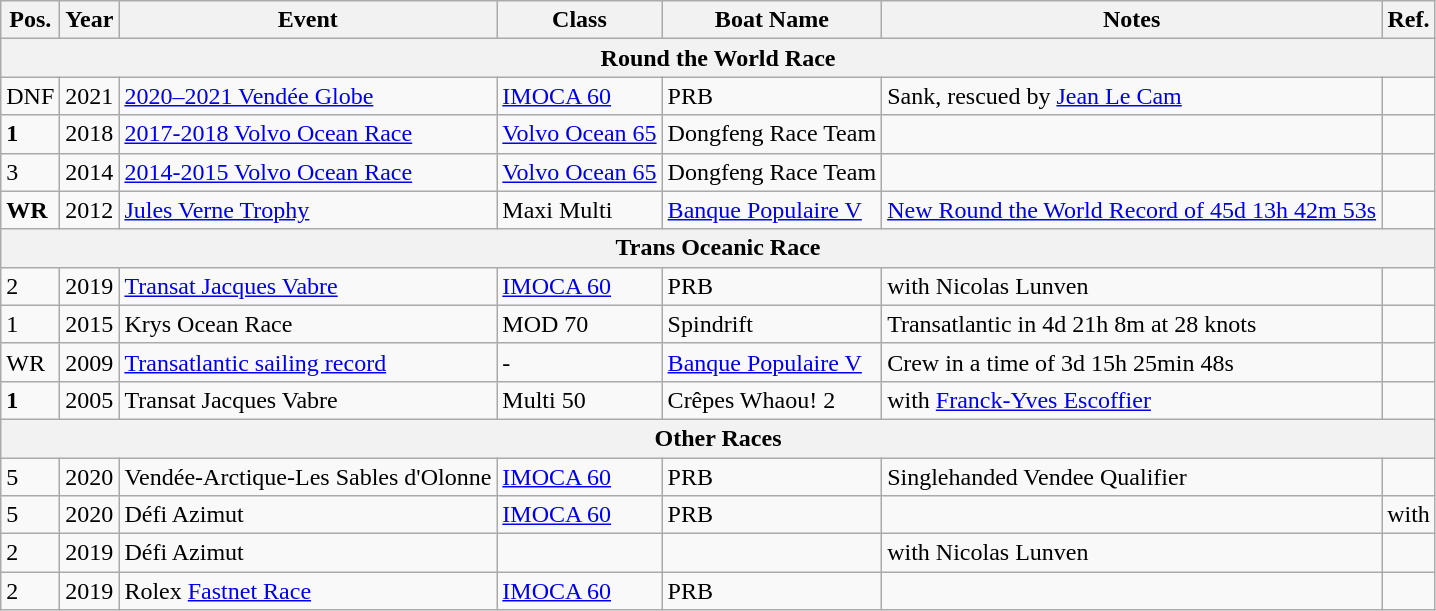<table class="wikitable sortable">
<tr>
<th>Pos.</th>
<th>Year</th>
<th>Event</th>
<th>Class</th>
<th>Boat Name</th>
<th>Notes</th>
<th>Ref.</th>
</tr>
<tr>
<th colspan=7>Round the World Race</th>
</tr>
<tr>
<td>DNF</td>
<td>2021</td>
<td><a href='#'>2020–2021 Vendée Globe</a></td>
<td><a href='#'>IMOCA 60</a></td>
<td>PRB</td>
<td>Sank, rescued by <a href='#'>Jean Le Cam</a></td>
<td><br></td>
</tr>
<tr>
<td><strong>1</strong></td>
<td>2018</td>
<td><a href='#'>2017-2018 Volvo Ocean Race</a></td>
<td><a href='#'>Volvo Ocean 65</a></td>
<td>Dongfeng Race Team</td>
<td></td>
<td><br></td>
</tr>
<tr>
<td>3</td>
<td>2014</td>
<td><a href='#'>2014-2015 Volvo Ocean Race</a></td>
<td><a href='#'>Volvo Ocean 65</a></td>
<td>Dongfeng Race Team</td>
<td></td>
<td><br></td>
</tr>
<tr>
<td><strong>WR</strong></td>
<td>2012</td>
<td><a href='#'>Jules Verne Trophy</a></td>
<td>Maxi Multi</td>
<td><a href='#'>Banque Populaire V</a></td>
<td><a href='#'>New Round the World Record of 45d 13h 42m 53s</a><br></td>
</tr>
<tr>
<th colspan=7>Trans Oceanic Race</th>
</tr>
<tr>
<td>2</td>
<td>2019</td>
<td><a href='#'>Transat Jacques Vabre</a></td>
<td><a href='#'>IMOCA 60</a></td>
<td>PRB</td>
<td>with Nicolas Lunven</td>
<td></td>
</tr>
<tr>
<td>1</td>
<td>2015</td>
<td>Krys Ocean Race</td>
<td>MOD 70</td>
<td>Spindrift</td>
<td>Transatlantic in 4d 21h 8m at 28 knots</td>
<td></td>
</tr>
<tr>
<td>WR</td>
<td>2009</td>
<td><a href='#'>Transatlantic sailing record</a></td>
<td>-</td>
<td><a href='#'>Banque Populaire V</a></td>
<td>Crew in a time of 3d 15h 25min 48s</td>
<td></td>
</tr>
<tr>
<td><strong>1</strong></td>
<td>2005</td>
<td>Transat Jacques Vabre</td>
<td>Multi 50</td>
<td>Crêpes Whaou! 2</td>
<td>with <a href='#'>Franck-Yves Escoffier</a></td>
<td></td>
</tr>
<tr>
<th colspan=7>Other Races</th>
</tr>
<tr>
<td>5</td>
<td>2020</td>
<td>Vendée-Arctique-Les Sables d'Olonne</td>
<td><a href='#'>IMOCA 60</a></td>
<td>PRB</td>
<td>Singlehanded Vendee Qualifier</td>
<td><br></td>
</tr>
<tr>
<td>5</td>
<td>2020</td>
<td>Défi Azimut</td>
<td><a href='#'>IMOCA 60</a></td>
<td>PRB</td>
<td></td>
<td>with <br></td>
</tr>
<tr>
<td>2</td>
<td>2019</td>
<td>Défi Azimut</td>
<td></td>
<td></td>
<td>with Nicolas Lunven</td>
<td><br></td>
</tr>
<tr>
<td>2</td>
<td>2019</td>
<td>Rolex <a href='#'>Fastnet Race</a></td>
<td><a href='#'>IMOCA 60</a></td>
<td>PRB</td>
<td></td>
<td><br></td>
</tr>
</table>
